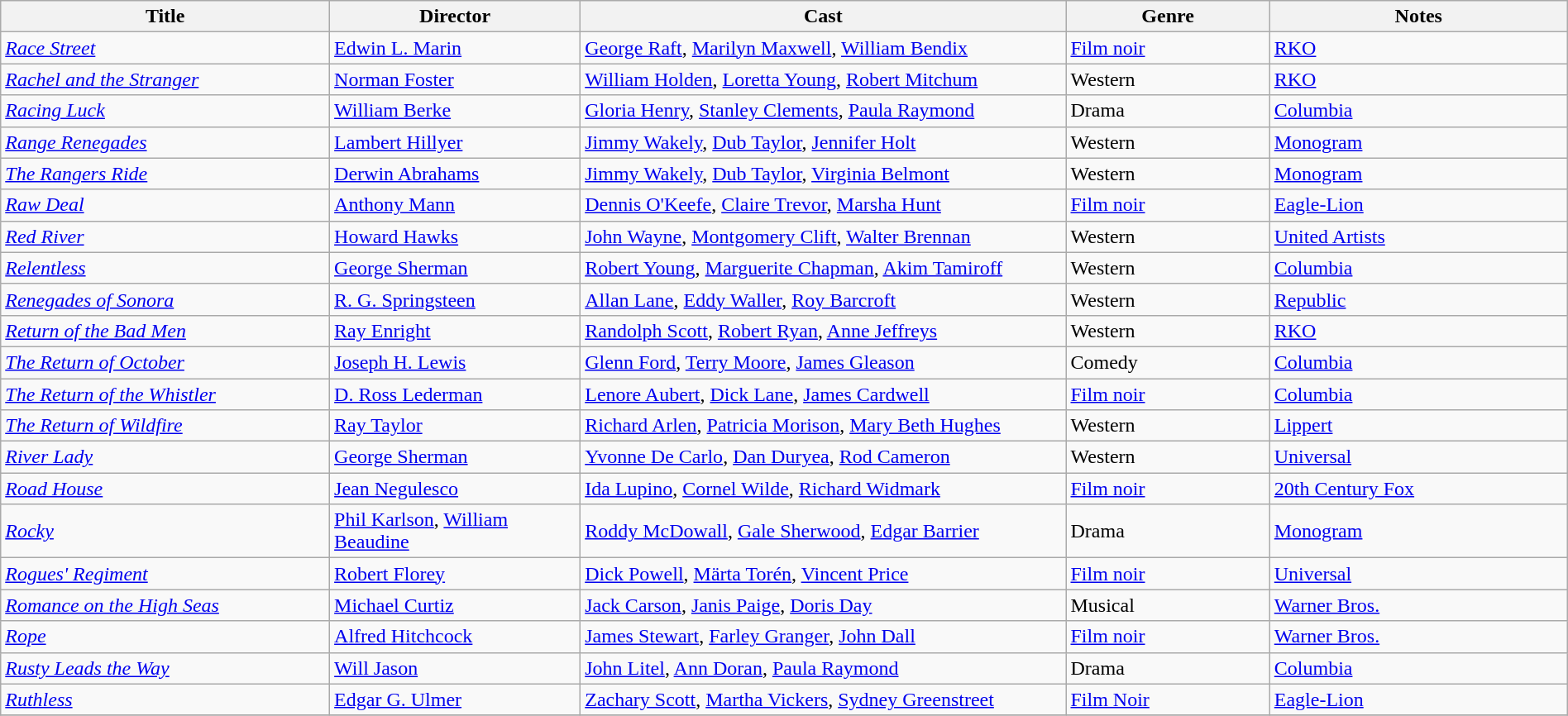<table class="wikitable" style="width:100%;">
<tr>
<th style="width:21%;">Title</th>
<th style="width:16%;">Director</th>
<th style="width:31%;">Cast</th>
<th style="width:13%;">Genre</th>
<th style="width:19%;">Notes</th>
</tr>
<tr>
<td><em><a href='#'>Race Street</a></em></td>
<td><a href='#'>Edwin L. Marin</a></td>
<td><a href='#'>George Raft</a>, <a href='#'>Marilyn Maxwell</a>, <a href='#'>William Bendix</a></td>
<td><a href='#'>Film noir</a></td>
<td><a href='#'>RKO</a></td>
</tr>
<tr>
<td><em><a href='#'>Rachel and the Stranger</a></em></td>
<td><a href='#'>Norman Foster</a></td>
<td><a href='#'>William Holden</a>, <a href='#'>Loretta Young</a>, <a href='#'>Robert Mitchum</a></td>
<td>Western</td>
<td><a href='#'>RKO</a></td>
</tr>
<tr>
<td><em><a href='#'>Racing Luck</a></em></td>
<td><a href='#'>William Berke</a></td>
<td><a href='#'>Gloria Henry</a>, <a href='#'>Stanley Clements</a>, <a href='#'>Paula Raymond</a></td>
<td>Drama</td>
<td><a href='#'>Columbia</a></td>
</tr>
<tr>
<td><em><a href='#'>Range Renegades</a></em></td>
<td><a href='#'>Lambert Hillyer</a></td>
<td><a href='#'>Jimmy Wakely</a>, <a href='#'>Dub Taylor</a>, <a href='#'>Jennifer Holt</a></td>
<td>Western</td>
<td><a href='#'>Monogram</a></td>
</tr>
<tr>
<td><em><a href='#'>The Rangers Ride</a></em></td>
<td><a href='#'>Derwin Abrahams</a></td>
<td><a href='#'>Jimmy Wakely</a>, <a href='#'>Dub Taylor</a>, <a href='#'>Virginia Belmont</a></td>
<td>Western</td>
<td><a href='#'>Monogram</a></td>
</tr>
<tr>
<td><em><a href='#'>Raw Deal</a></em></td>
<td><a href='#'>Anthony Mann</a></td>
<td><a href='#'>Dennis O'Keefe</a>, <a href='#'>Claire Trevor</a>, <a href='#'>Marsha Hunt</a></td>
<td><a href='#'>Film noir</a></td>
<td><a href='#'>Eagle-Lion</a></td>
</tr>
<tr>
<td><em><a href='#'>Red River</a></em></td>
<td><a href='#'>Howard Hawks</a></td>
<td><a href='#'>John Wayne</a>, <a href='#'>Montgomery Clift</a>, <a href='#'>Walter Brennan</a></td>
<td>Western</td>
<td><a href='#'>United Artists</a></td>
</tr>
<tr>
<td><em><a href='#'>Relentless</a></em></td>
<td><a href='#'>George Sherman</a></td>
<td><a href='#'>Robert Young</a>, <a href='#'>Marguerite Chapman</a>, <a href='#'>Akim Tamiroff</a></td>
<td>Western</td>
<td><a href='#'>Columbia</a></td>
</tr>
<tr>
<td><em><a href='#'>Renegades of Sonora</a></em></td>
<td><a href='#'>R. G. Springsteen</a></td>
<td><a href='#'>Allan Lane</a>, <a href='#'>Eddy Waller</a>, <a href='#'>Roy Barcroft</a></td>
<td>Western</td>
<td><a href='#'>Republic</a></td>
</tr>
<tr>
<td><em><a href='#'>Return of the Bad Men</a></em></td>
<td><a href='#'>Ray Enright</a></td>
<td><a href='#'>Randolph Scott</a>, <a href='#'>Robert Ryan</a>, <a href='#'>Anne Jeffreys</a></td>
<td>Western</td>
<td><a href='#'>RKO</a></td>
</tr>
<tr>
<td><em><a href='#'>The Return of October</a></em></td>
<td><a href='#'>Joseph H. Lewis</a></td>
<td><a href='#'>Glenn Ford</a>, <a href='#'>Terry Moore</a>, <a href='#'>James Gleason</a></td>
<td>Comedy</td>
<td><a href='#'>Columbia</a></td>
</tr>
<tr>
<td><em><a href='#'>The Return of the Whistler</a></em></td>
<td><a href='#'>D. Ross Lederman</a></td>
<td><a href='#'>Lenore Aubert</a>, <a href='#'>Dick Lane</a>, <a href='#'>James Cardwell</a></td>
<td><a href='#'>Film noir</a></td>
<td><a href='#'>Columbia</a></td>
</tr>
<tr>
<td><em><a href='#'>The Return of Wildfire</a></em></td>
<td><a href='#'>Ray Taylor</a></td>
<td><a href='#'>Richard Arlen</a>, <a href='#'>Patricia Morison</a>, <a href='#'>Mary Beth Hughes</a></td>
<td>Western</td>
<td><a href='#'>Lippert</a></td>
</tr>
<tr>
<td><em><a href='#'>River Lady</a></em></td>
<td><a href='#'>George Sherman</a></td>
<td><a href='#'>Yvonne De Carlo</a>, <a href='#'>Dan Duryea</a>, <a href='#'>Rod Cameron</a></td>
<td>Western</td>
<td><a href='#'>Universal</a></td>
</tr>
<tr>
<td><em><a href='#'>Road House</a></em></td>
<td><a href='#'>Jean Negulesco</a></td>
<td><a href='#'>Ida Lupino</a>, <a href='#'>Cornel Wilde</a>, <a href='#'>Richard Widmark</a></td>
<td><a href='#'>Film noir</a></td>
<td><a href='#'>20th Century Fox</a></td>
</tr>
<tr>
<td><em><a href='#'>Rocky</a></em></td>
<td><a href='#'>Phil Karlson</a>, <a href='#'>William Beaudine</a></td>
<td><a href='#'>Roddy McDowall</a>, <a href='#'>Gale Sherwood</a>, <a href='#'>Edgar Barrier</a></td>
<td>Drama</td>
<td><a href='#'>Monogram</a></td>
</tr>
<tr>
<td><em><a href='#'>Rogues' Regiment</a></em></td>
<td><a href='#'>Robert Florey</a></td>
<td><a href='#'>Dick Powell</a>, <a href='#'>Märta Torén</a>, <a href='#'>Vincent Price</a></td>
<td><a href='#'>Film noir</a></td>
<td><a href='#'>Universal</a></td>
</tr>
<tr>
<td><em><a href='#'>Romance on the High Seas</a></em></td>
<td><a href='#'>Michael Curtiz</a></td>
<td><a href='#'>Jack Carson</a>, <a href='#'>Janis Paige</a>, <a href='#'>Doris Day</a></td>
<td>Musical</td>
<td><a href='#'>Warner Bros.</a></td>
</tr>
<tr>
<td><em><a href='#'>Rope</a></em></td>
<td><a href='#'>Alfred Hitchcock</a></td>
<td><a href='#'>James Stewart</a>, <a href='#'>Farley Granger</a>, <a href='#'>John Dall</a></td>
<td><a href='#'>Film noir</a></td>
<td><a href='#'>Warner Bros.</a></td>
</tr>
<tr>
<td><em><a href='#'>Rusty Leads the Way</a></em></td>
<td><a href='#'>Will Jason</a></td>
<td><a href='#'>John Litel</a>, <a href='#'>Ann Doran</a>, <a href='#'>Paula Raymond</a></td>
<td>Drama</td>
<td><a href='#'>Columbia</a></td>
</tr>
<tr>
<td><em><a href='#'>Ruthless</a></em></td>
<td><a href='#'>Edgar G. Ulmer</a></td>
<td><a href='#'>Zachary Scott</a>, <a href='#'>Martha Vickers</a>, <a href='#'>Sydney Greenstreet</a></td>
<td><a href='#'>Film Noir</a></td>
<td><a href='#'>Eagle-Lion</a></td>
</tr>
<tr>
</tr>
</table>
